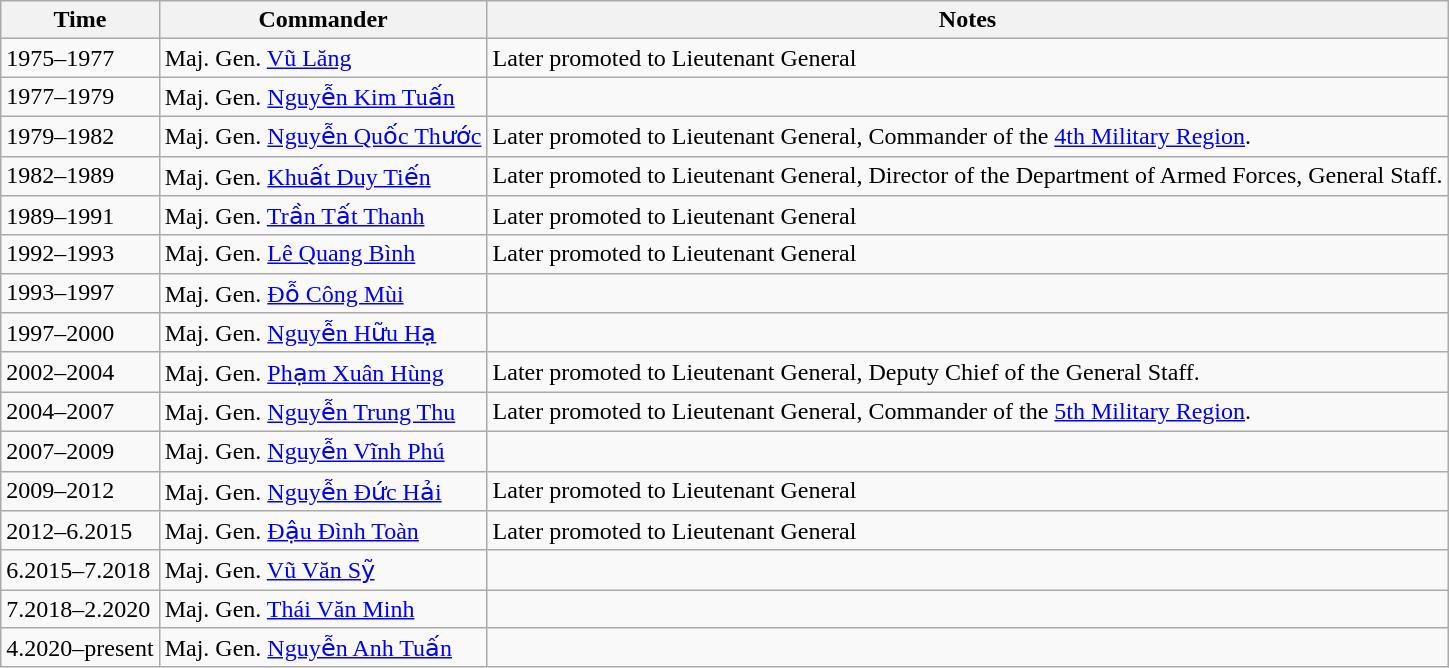<table class="wikitable">
<tr>
<th>Time</th>
<th>Commander</th>
<th>Notes</th>
</tr>
<tr>
<td>1975–1977</td>
<td>Maj. Gen. <a href='#'>Vũ Lăng</a></td>
<td>Later promoted to Lieutenant General</td>
</tr>
<tr>
<td>1977–1979</td>
<td>Maj. Gen. <a href='#'>Nguyễn Kim Tuấn</a></td>
<td></td>
</tr>
<tr>
<td>1979–1982</td>
<td>Maj. Gen. <a href='#'>Nguyễn Quốc Thước</a></td>
<td>Later promoted to Lieutenant General, Commander of the <a href='#'>4th Military Region</a>.</td>
</tr>
<tr>
<td>1982–1989</td>
<td>Maj. Gen. <a href='#'>Khuất Duy Tiến</a></td>
<td>Later promoted to Lieutenant General, Director of the Department of Armed Forces, General Staff.</td>
</tr>
<tr>
<td>1989–1991</td>
<td>Maj. Gen. <a href='#'>Trần Tất Thanh</a></td>
<td>Later promoted to Lieutenant General</td>
</tr>
<tr>
<td>1992–1993</td>
<td>Maj. Gen. <a href='#'>Lê Quang Bình</a></td>
<td>Later promoted to Lieutenant General</td>
</tr>
<tr>
<td>1993–1997</td>
<td>Maj. Gen. <a href='#'>Đỗ Công Mùi</a></td>
<td></td>
</tr>
<tr>
<td>1997–2000</td>
<td>Maj. Gen. <a href='#'>Nguyễn Hữu Hạ</a></td>
<td></td>
</tr>
<tr>
<td>2002–2004</td>
<td>Maj. Gen. <a href='#'>Phạm Xuân Hùng</a></td>
<td>Later promoted to Lieutenant General, Deputy Chief of the General Staff.</td>
</tr>
<tr>
<td>2004–2007</td>
<td>Maj. Gen. <a href='#'>Nguyễn Trung Thu</a></td>
<td>Later promoted to Lieutenant General, Commander of the <a href='#'>5th Military Region</a>.</td>
</tr>
<tr>
<td>2007–2009</td>
<td>Maj. Gen. <a href='#'>Nguyễn Vĩnh Phú</a></td>
<td></td>
</tr>
<tr>
<td>2009–2012</td>
<td>Maj. Gen. <a href='#'>Nguyễn Đức Hải</a></td>
<td>Later promoted to Lieutenant General</td>
</tr>
<tr>
<td>2012–6.2015</td>
<td>Maj. Gen. <a href='#'>Đậu Đình Toàn</a></td>
<td>Later promoted to Lieutenant General</td>
</tr>
<tr>
<td>6.2015–7.2018</td>
<td>Maj. Gen. <a href='#'>Vũ Văn Sỹ</a></td>
<td></td>
</tr>
<tr>
<td>7.2018–2.2020</td>
<td>Maj. Gen. <a href='#'>Thái Văn Minh</a></td>
<td></td>
</tr>
<tr>
<td>4.2020–present</td>
<td>Maj. Gen. <a href='#'>Nguyễn Anh Tuấn</a></td>
<td></td>
</tr>
</table>
